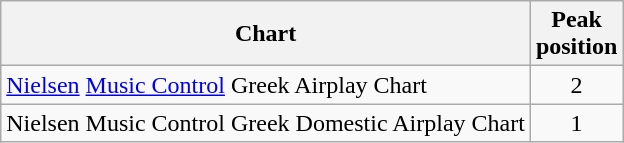<table class="wikitable sortable">
<tr>
<th>Chart</th>
<th>Peak<br>position</th>
</tr>
<tr>
<td><a href='#'>Nielsen</a> <a href='#'>Music Control</a> Greek Airplay Chart</td>
<td align="center">2</td>
</tr>
<tr>
<td>Nielsen Music Control Greek Domestic Airplay Chart</td>
<td align="center">1</td>
</tr>
</table>
